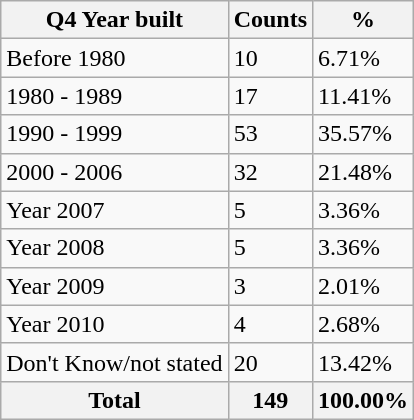<table class="wikitable sortable">
<tr>
<th>Q4 Year built</th>
<th>Counts</th>
<th>%</th>
</tr>
<tr>
<td>Before 1980</td>
<td>10</td>
<td>6.71%</td>
</tr>
<tr>
<td>1980 - 1989</td>
<td>17</td>
<td>11.41%</td>
</tr>
<tr>
<td>1990 - 1999</td>
<td>53</td>
<td>35.57%</td>
</tr>
<tr>
<td>2000 - 2006</td>
<td>32</td>
<td>21.48%</td>
</tr>
<tr>
<td>Year 2007</td>
<td>5</td>
<td>3.36%</td>
</tr>
<tr>
<td>Year 2008</td>
<td>5</td>
<td>3.36%</td>
</tr>
<tr>
<td>Year 2009</td>
<td>3</td>
<td>2.01%</td>
</tr>
<tr>
<td>Year 2010</td>
<td>4</td>
<td>2.68%</td>
</tr>
<tr>
<td>Don't Know/not stated</td>
<td>20</td>
<td>13.42%</td>
</tr>
<tr>
<th>Total</th>
<th>149</th>
<th>100.00%</th>
</tr>
</table>
